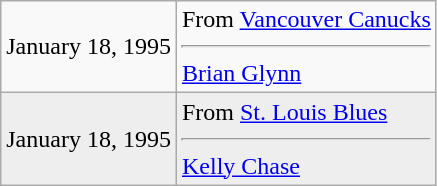<table class="wikitable">
<tr>
<td>January 18, 1995</td>
<td valign="top">From <a href='#'>Vancouver Canucks</a><hr><a href='#'>Brian Glynn</a></td>
</tr>
<tr style="background:#eee;">
<td>January 18, 1995</td>
<td valign="top">From <a href='#'>St. Louis Blues</a><hr><a href='#'>Kelly Chase</a></td>
</tr>
</table>
